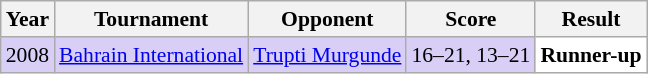<table class="sortable wikitable" style="font-size: 90%;">
<tr>
<th>Year</th>
<th>Tournament</th>
<th>Opponent</th>
<th>Score</th>
<th>Result</th>
</tr>
<tr style="background:#D8CEF6">
<td align="center">2008</td>
<td align="left"><a href='#'>Bahrain International</a></td>
<td align="left"> <a href='#'>Trupti Murgunde</a></td>
<td align="left">16–21, 13–21</td>
<td style="text-align:left; background:white"> <strong>Runner-up</strong></td>
</tr>
</table>
